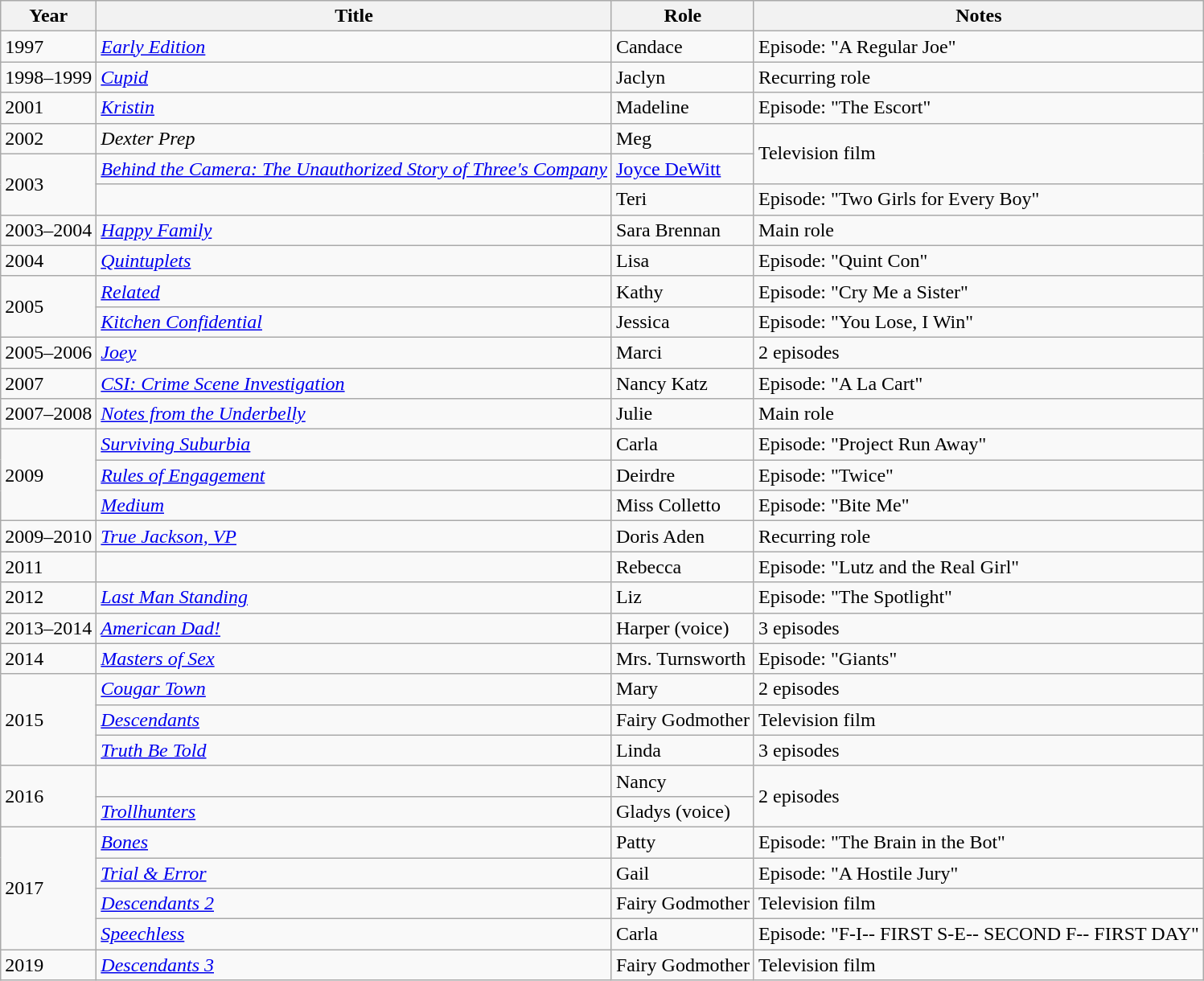<table class="wikitable sortable">
<tr>
<th>Year</th>
<th>Title</th>
<th>Role</th>
<th class="unsortable">Notes</th>
</tr>
<tr>
<td>1997</td>
<td><em><a href='#'>Early Edition</a></em></td>
<td>Candace</td>
<td>Episode: "A Regular Joe"</td>
</tr>
<tr>
<td>1998–1999</td>
<td><em><a href='#'>Cupid</a></em></td>
<td>Jaclyn</td>
<td>Recurring role</td>
</tr>
<tr>
<td>2001</td>
<td><em><a href='#'>Kristin</a></em></td>
<td>Madeline</td>
<td>Episode: "The Escort"</td>
</tr>
<tr>
<td>2002</td>
<td><em>Dexter Prep</em></td>
<td>Meg</td>
<td rowspan="2">Television film</td>
</tr>
<tr>
<td rowspan="2">2003</td>
<td><em><a href='#'>Behind the Camera: The Unauthorized Story of Three's Company</a></em></td>
<td><a href='#'>Joyce DeWitt</a></td>
</tr>
<tr>
<td><em></em></td>
<td>Teri</td>
<td>Episode: "Two Girls for Every Boy"</td>
</tr>
<tr>
<td>2003–2004</td>
<td><em><a href='#'>Happy Family</a></em></td>
<td>Sara Brennan</td>
<td>Main role</td>
</tr>
<tr>
<td>2004</td>
<td><em><a href='#'>Quintuplets</a></em></td>
<td>Lisa</td>
<td>Episode: "Quint Con"</td>
</tr>
<tr>
<td rowspan="2">2005</td>
<td><em><a href='#'>Related</a></em></td>
<td>Kathy</td>
<td>Episode: "Cry Me a Sister"</td>
</tr>
<tr>
<td><em><a href='#'>Kitchen Confidential</a></em></td>
<td>Jessica</td>
<td>Episode: "You Lose, I Win"</td>
</tr>
<tr>
<td>2005–2006</td>
<td><em><a href='#'>Joey</a></em></td>
<td>Marci</td>
<td>2 episodes</td>
</tr>
<tr>
<td>2007</td>
<td><em><a href='#'>CSI: Crime Scene Investigation</a></em></td>
<td>Nancy Katz</td>
<td>Episode: "A La Cart"</td>
</tr>
<tr>
<td>2007–2008</td>
<td><em><a href='#'>Notes from the Underbelly</a></em></td>
<td>Julie</td>
<td>Main role</td>
</tr>
<tr>
<td rowspan="3">2009</td>
<td><em><a href='#'>Surviving Suburbia</a></em></td>
<td>Carla</td>
<td>Episode: "Project Run Away"</td>
</tr>
<tr>
<td><em><a href='#'>Rules of Engagement</a></em></td>
<td>Deirdre</td>
<td>Episode: "Twice"</td>
</tr>
<tr>
<td><em><a href='#'>Medium</a></em></td>
<td>Miss Colletto</td>
<td>Episode: "Bite Me"</td>
</tr>
<tr>
<td>2009–2010</td>
<td><em><a href='#'>True Jackson, VP</a></em></td>
<td>Doris Aden</td>
<td>Recurring role</td>
</tr>
<tr>
<td>2011</td>
<td><em></em></td>
<td>Rebecca</td>
<td>Episode: "Lutz and the Real Girl"</td>
</tr>
<tr>
<td>2012</td>
<td><em><a href='#'>Last Man Standing</a></em></td>
<td>Liz</td>
<td>Episode: "The Spotlight"</td>
</tr>
<tr>
<td>2013–2014</td>
<td><em><a href='#'>American Dad!</a></em></td>
<td>Harper (voice)</td>
<td>3 episodes</td>
</tr>
<tr>
<td>2014</td>
<td><em><a href='#'>Masters of Sex</a></em></td>
<td>Mrs. Turnsworth</td>
<td>Episode: "Giants"</td>
</tr>
<tr>
<td rowspan="3">2015</td>
<td><em><a href='#'>Cougar Town</a></em></td>
<td>Mary</td>
<td>2 episodes</td>
</tr>
<tr>
<td><em><a href='#'>Descendants</a></em></td>
<td>Fairy Godmother</td>
<td>Television film</td>
</tr>
<tr>
<td><em><a href='#'>Truth Be Told</a></em></td>
<td>Linda</td>
<td>3 episodes</td>
</tr>
<tr>
<td rowspan="2">2016</td>
<td><em></em></td>
<td>Nancy</td>
<td rowspan="2">2 episodes</td>
</tr>
<tr>
<td><em><a href='#'>Trollhunters</a></em></td>
<td>Gladys (voice)</td>
</tr>
<tr>
<td rowspan="4">2017</td>
<td><em><a href='#'>Bones</a></em></td>
<td>Patty</td>
<td>Episode: "The Brain in the Bot"</td>
</tr>
<tr>
<td><em><a href='#'>Trial & Error</a></em></td>
<td>Gail</td>
<td>Episode: "A Hostile Jury"</td>
</tr>
<tr>
<td><em><a href='#'>Descendants 2</a></em></td>
<td>Fairy Godmother</td>
<td>Television film</td>
</tr>
<tr>
<td><em><a href='#'>Speechless</a></em></td>
<td>Carla</td>
<td>Episode: "F-I-- FIRST S-E-- SECOND F-- FIRST DAY"</td>
</tr>
<tr>
<td>2019</td>
<td><em><a href='#'>Descendants 3</a></em></td>
<td>Fairy Godmother</td>
<td>Television film</td>
</tr>
</table>
